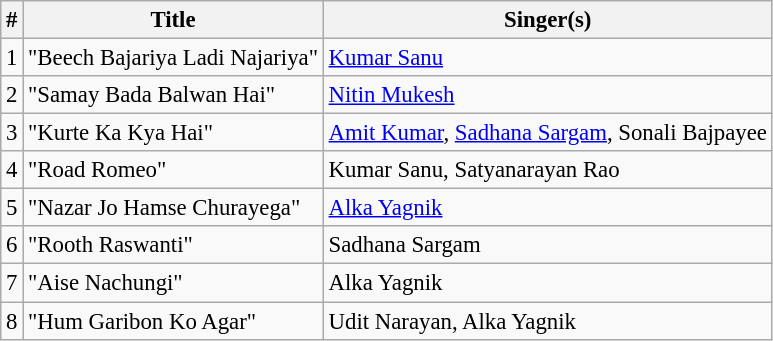<table class="wikitable" style="font-size:95%;">
<tr>
<th>#</th>
<th>Title</th>
<th>Singer(s)</th>
</tr>
<tr>
<td>1</td>
<td>"Beech Bajariya Ladi Najariya"</td>
<td><a href='#'>Kumar Sanu</a></td>
</tr>
<tr>
<td>2</td>
<td>"Samay Bada Balwan Hai"</td>
<td><a href='#'>Nitin Mukesh</a></td>
</tr>
<tr>
<td>3</td>
<td>"Kurte Ka Kya Hai"</td>
<td><a href='#'>Amit Kumar</a>, <a href='#'>Sadhana Sargam</a>, Sonali Bajpayee</td>
</tr>
<tr>
<td>4</td>
<td>"Road Romeo"</td>
<td>Kumar Sanu, Satyanarayan Rao</td>
</tr>
<tr>
<td>5</td>
<td>"Nazar Jo Hamse Churayega"</td>
<td><a href='#'>Alka Yagnik</a></td>
</tr>
<tr>
<td>6</td>
<td>"Rooth Raswanti"</td>
<td>Sadhana Sargam</td>
</tr>
<tr>
<td>7</td>
<td>"Aise Nachungi"</td>
<td>Alka Yagnik</td>
</tr>
<tr>
<td>8</td>
<td>"Hum Garibon Ko Agar"</td>
<td>Udit Narayan, Alka Yagnik</td>
</tr>
</table>
